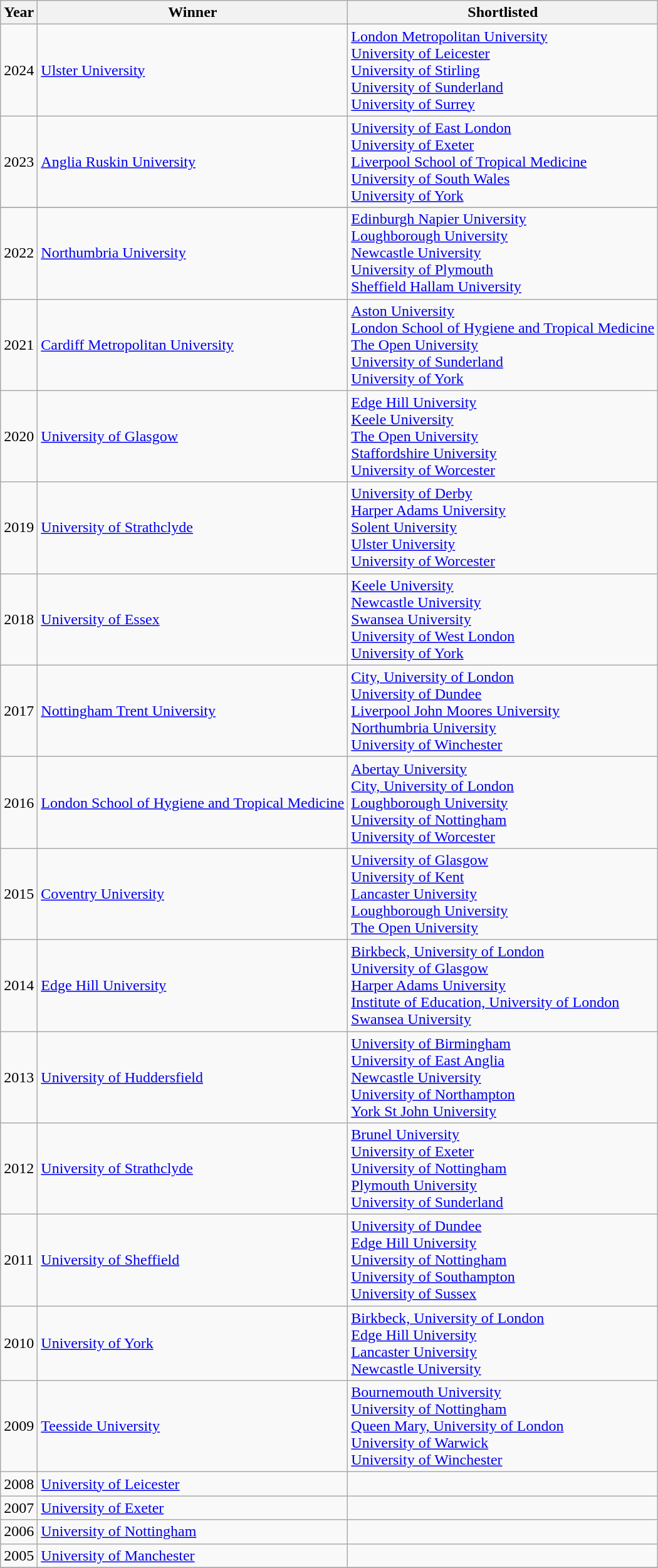<table class="wikitable sortable">
<tr>
<th>Year</th>
<th>Winner</th>
<th>Shortlisted</th>
</tr>
<tr>
<td>2024</td>
<td><a href='#'>Ulster University</a></td>
<td><a href='#'>London Metropolitan University</a><br><a href='#'>University of Leicester</a><br><a href='#'>University of Stirling</a><br><a href='#'>University of Sunderland</a><br><a href='#'>University of Surrey</a></td>
</tr>
<tr>
<td>2023</td>
<td><a href='#'>Anglia Ruskin University</a></td>
<td><a href='#'>University of East London</a><br><a href='#'>University of Exeter</a><br><a href='#'>Liverpool School of Tropical Medicine</a><br><a href='#'>University of South Wales</a><br><a href='#'>University of York</a></td>
</tr>
<tr>
</tr>
<tr>
<td>2022</td>
<td><a href='#'>Northumbria University</a></td>
<td><a href='#'>Edinburgh Napier University</a><br><a href='#'>Loughborough University</a><br><a href='#'>Newcastle University</a><br><a href='#'>University of Plymouth</a><br><a href='#'>Sheffield Hallam University</a></td>
</tr>
<tr>
<td>2021</td>
<td><a href='#'>Cardiff Metropolitan University</a></td>
<td><a href='#'>Aston University</a><br><a href='#'>London School of Hygiene and Tropical Medicine</a><br><a href='#'>The Open University</a><br><a href='#'>University of Sunderland</a><br><a href='#'>University of York</a></td>
</tr>
<tr>
<td>2020</td>
<td><a href='#'>University of Glasgow</a></td>
<td><a href='#'>Edge Hill University</a><br><a href='#'>Keele University</a><br><a href='#'>The Open University</a><br><a href='#'>Staffordshire University</a><br><a href='#'>University of Worcester</a></td>
</tr>
<tr>
<td>2019</td>
<td><a href='#'>University of Strathclyde</a></td>
<td><a href='#'>University of Derby</a><br><a href='#'>Harper Adams University</a><br><a href='#'>Solent University</a><br><a href='#'>Ulster University</a><br><a href='#'>University of Worcester</a></td>
</tr>
<tr>
<td>2018</td>
<td><a href='#'>University of Essex</a></td>
<td><a href='#'>Keele University</a><br><a href='#'>Newcastle University</a><br><a href='#'>Swansea University</a><br><a href='#'>University of West London</a><br><a href='#'>University of York</a></td>
</tr>
<tr>
<td>2017</td>
<td><a href='#'>Nottingham Trent University</a></td>
<td><a href='#'>City, University of London</a><br><a href='#'>University of Dundee</a><br><a href='#'>Liverpool John Moores University</a><br><a href='#'>Northumbria University</a><br><a href='#'>University of Winchester</a></td>
</tr>
<tr>
<td>2016</td>
<td><a href='#'>London School of Hygiene and Tropical Medicine</a></td>
<td><a href='#'>Abertay University</a><br><a href='#'>City, University of London</a><br><a href='#'>Loughborough University</a><br><a href='#'>University of Nottingham</a><br><a href='#'>University of Worcester</a></td>
</tr>
<tr>
<td>2015</td>
<td><a href='#'>Coventry University</a></td>
<td><a href='#'>University of Glasgow</a><br><a href='#'>University of Kent</a><br><a href='#'>Lancaster University</a><br><a href='#'>Loughborough University</a><br><a href='#'>The Open University</a></td>
</tr>
<tr>
<td>2014</td>
<td><a href='#'>Edge Hill University</a></td>
<td><a href='#'>Birkbeck, University of London</a><br><a href='#'>University of Glasgow</a><br><a href='#'>Harper Adams University</a><br><a href='#'>Institute of Education, University of London</a><br><a href='#'>Swansea University</a></td>
</tr>
<tr>
<td>2013</td>
<td><a href='#'>University of Huddersfield</a></td>
<td><a href='#'>University of Birmingham</a><br><a href='#'>University of East Anglia</a><br><a href='#'>Newcastle University</a><br><a href='#'>University of Northampton</a><br><a href='#'>York St John University</a></td>
</tr>
<tr>
<td>2012</td>
<td><a href='#'>University of Strathclyde</a></td>
<td><a href='#'>Brunel University</a><br><a href='#'>University of Exeter</a><br><a href='#'>University of Nottingham</a><br><a href='#'>Plymouth University</a><br><a href='#'>University of Sunderland</a></td>
</tr>
<tr>
<td>2011</td>
<td><a href='#'>University of Sheffield</a></td>
<td><a href='#'>University of Dundee</a><br><a href='#'>Edge Hill University</a><br><a href='#'>University of Nottingham</a><br><a href='#'>University of Southampton</a><br><a href='#'>University of Sussex</a></td>
</tr>
<tr>
<td>2010</td>
<td><a href='#'>University of York</a></td>
<td><a href='#'>Birkbeck, University of London</a><br><a href='#'>Edge Hill University</a><br><a href='#'>Lancaster University</a><br><a href='#'>Newcastle University</a></td>
</tr>
<tr>
<td>2009</td>
<td><a href='#'>Teesside University</a></td>
<td><a href='#'>Bournemouth University</a><br><a href='#'>University of Nottingham</a><br><a href='#'>Queen Mary, University of London</a><br><a href='#'>University of Warwick</a><br><a href='#'>University of Winchester</a></td>
</tr>
<tr>
<td>2008</td>
<td><a href='#'>University of Leicester</a></td>
<td></td>
</tr>
<tr>
<td>2007</td>
<td><a href='#'>University of Exeter</a></td>
<td></td>
</tr>
<tr>
<td>2006</td>
<td><a href='#'>University of Nottingham</a></td>
<td></td>
</tr>
<tr>
<td>2005</td>
<td><a href='#'>University of Manchester</a></td>
<td></td>
</tr>
<tr>
</tr>
</table>
